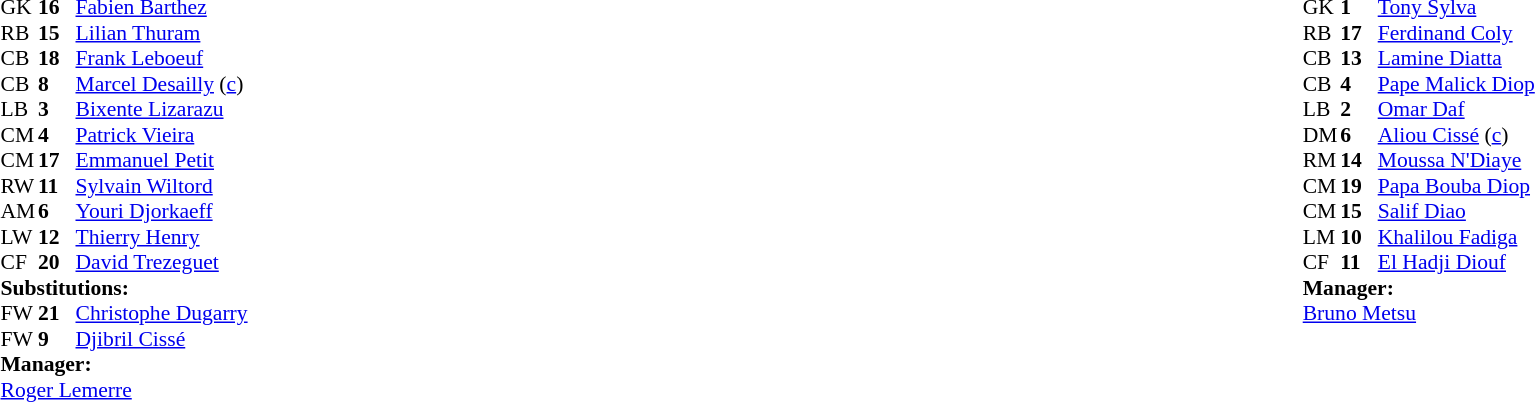<table width="100%">
<tr>
<td valign="top" width="50%"><br><table style="font-size: 90%" cellspacing="0" cellpadding="0">
<tr>
<th width="25"></th>
<th width="25"></th>
</tr>
<tr>
<td>GK</td>
<td><strong>16</strong></td>
<td><a href='#'>Fabien Barthez</a></td>
</tr>
<tr>
<td>RB</td>
<td><strong>15</strong></td>
<td><a href='#'>Lilian Thuram</a></td>
</tr>
<tr>
<td>CB</td>
<td><strong>18</strong></td>
<td><a href='#'>Frank Leboeuf</a></td>
</tr>
<tr>
<td>CB</td>
<td><strong>8</strong></td>
<td><a href='#'>Marcel Desailly</a> (<a href='#'>c</a>)</td>
</tr>
<tr>
<td>LB</td>
<td><strong>3</strong></td>
<td><a href='#'>Bixente Lizarazu</a></td>
</tr>
<tr>
<td>CM</td>
<td><strong>4</strong></td>
<td><a href='#'>Patrick Vieira</a></td>
</tr>
<tr>
<td>CM</td>
<td><strong>17</strong></td>
<td><a href='#'>Emmanuel Petit</a></td>
<td></td>
</tr>
<tr>
<td>RW</td>
<td><strong>11</strong></td>
<td><a href='#'>Sylvain Wiltord</a></td>
<td></td>
<td></td>
</tr>
<tr>
<td>AM</td>
<td><strong>6</strong></td>
<td><a href='#'>Youri Djorkaeff</a></td>
<td></td>
<td></td>
</tr>
<tr>
<td>LW</td>
<td><strong>12</strong></td>
<td><a href='#'>Thierry Henry</a></td>
</tr>
<tr>
<td>CF</td>
<td><strong>20</strong></td>
<td><a href='#'>David Trezeguet</a></td>
</tr>
<tr>
<td colspan=3><strong>Substitutions:</strong></td>
</tr>
<tr>
<td>FW</td>
<td><strong>21</strong></td>
<td><a href='#'>Christophe Dugarry</a></td>
<td></td>
<td></td>
</tr>
<tr>
<td>FW</td>
<td><strong>9</strong></td>
<td><a href='#'>Djibril Cissé</a></td>
<td></td>
<td></td>
</tr>
<tr>
<td colspan=3><strong>Manager:</strong></td>
</tr>
<tr>
<td colspan="4"><a href='#'>Roger Lemerre</a></td>
</tr>
</table>
</td>
<td valign="top"></td>
<td valign="top" width="50%"><br><table style="font-size: 90%" cellspacing="0" cellpadding="0" align=center>
<tr>
<th width="25"></th>
<th width="25"></th>
</tr>
<tr>
<td>GK</td>
<td><strong>1</strong></td>
<td><a href='#'>Tony Sylva</a></td>
</tr>
<tr>
<td>RB</td>
<td><strong>17</strong></td>
<td><a href='#'>Ferdinand Coly</a></td>
</tr>
<tr>
<td>CB</td>
<td><strong>13</strong></td>
<td><a href='#'>Lamine Diatta</a></td>
</tr>
<tr>
<td>CB</td>
<td><strong>4</strong></td>
<td><a href='#'>Pape Malick Diop</a></td>
</tr>
<tr>
<td>LB</td>
<td><strong>2</strong></td>
<td><a href='#'>Omar Daf</a></td>
</tr>
<tr>
<td>DM</td>
<td><strong>6</strong></td>
<td><a href='#'>Aliou Cissé</a> (<a href='#'>c</a>)</td>
<td></td>
</tr>
<tr>
<td>RM</td>
<td><strong>14</strong></td>
<td><a href='#'>Moussa N'Diaye</a></td>
</tr>
<tr>
<td>CM</td>
<td><strong>19</strong></td>
<td><a href='#'>Papa Bouba Diop</a></td>
</tr>
<tr>
<td>CM</td>
<td><strong>15</strong></td>
<td><a href='#'>Salif Diao</a></td>
</tr>
<tr>
<td>LM</td>
<td><strong>10</strong></td>
<td><a href='#'>Khalilou Fadiga</a></td>
</tr>
<tr>
<td>CF</td>
<td><strong>11</strong></td>
<td><a href='#'>El Hadji Diouf</a></td>
</tr>
<tr>
<td colspan=3><strong>Manager:</strong></td>
</tr>
<tr>
<td colspan="4"> <a href='#'>Bruno Metsu</a></td>
</tr>
</table>
</td>
</tr>
</table>
